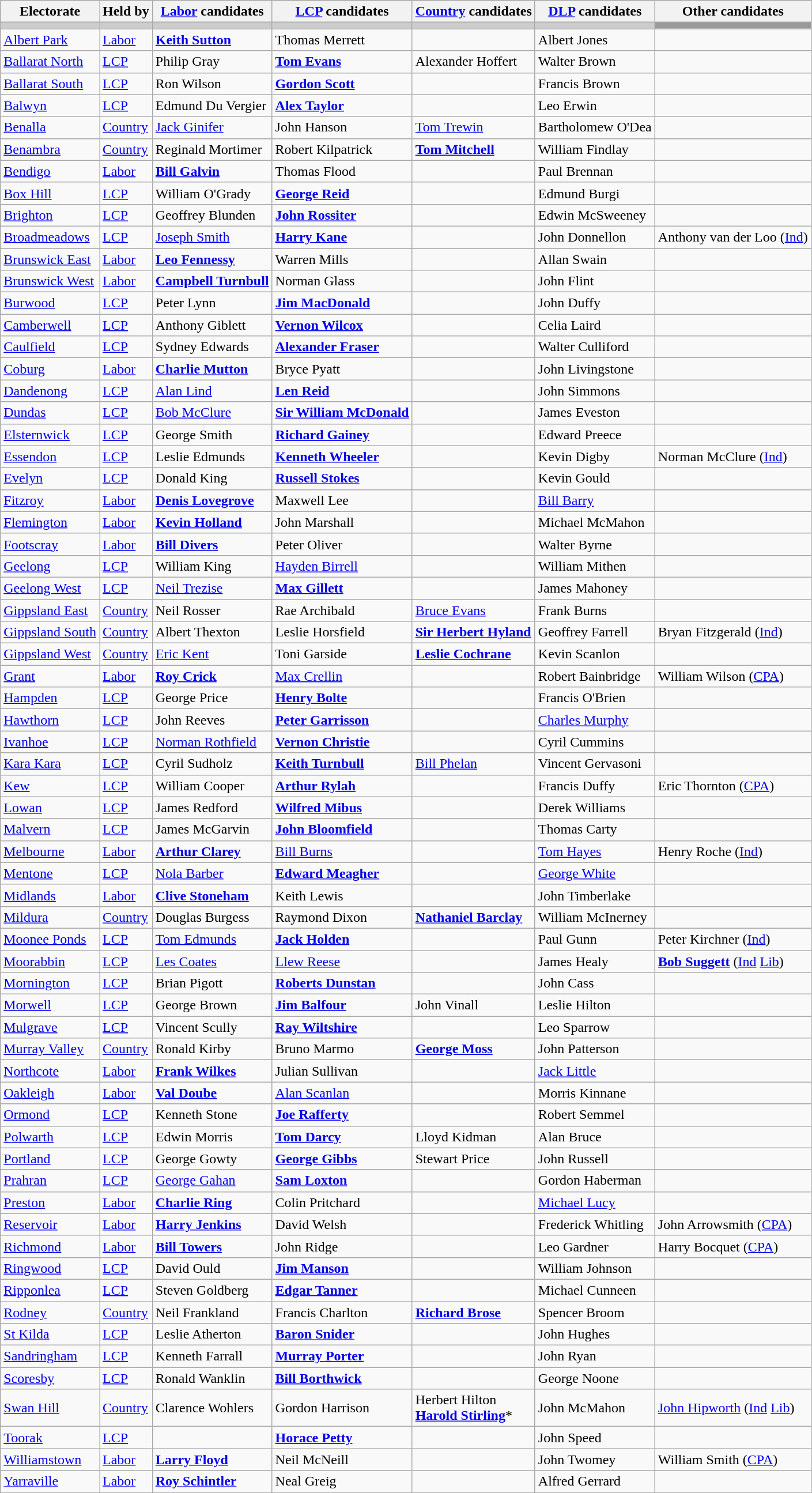<table class="wikitable">
<tr>
<th>Electorate</th>
<th>Held by</th>
<th><a href='#'>Labor</a> candidates</th>
<th><a href='#'>LCP</a> candidates</th>
<th><a href='#'>Country</a> candidates</th>
<th><a href='#'>DLP</a> candidates</th>
<th>Other candidates</th>
</tr>
<tr bgcolor="#cccccc">
<td></td>
<td></td>
<td></td>
<td></td>
<td></td>
<td></td>
<td bgcolor="#999999"></td>
</tr>
<tr>
<td><a href='#'>Albert Park</a></td>
<td><a href='#'>Labor</a></td>
<td><strong><a href='#'>Keith Sutton</a></strong></td>
<td>Thomas Merrett</td>
<td></td>
<td>Albert Jones</td>
<td></td>
</tr>
<tr>
<td><a href='#'>Ballarat North</a></td>
<td><a href='#'>LCP</a></td>
<td>Philip Gray</td>
<td><strong><a href='#'>Tom Evans</a></strong></td>
<td>Alexander Hoffert</td>
<td>Walter Brown</td>
<td></td>
</tr>
<tr>
<td><a href='#'>Ballarat South</a></td>
<td><a href='#'>LCP</a></td>
<td>Ron Wilson</td>
<td><strong><a href='#'>Gordon Scott</a></strong></td>
<td></td>
<td>Francis Brown</td>
<td></td>
</tr>
<tr>
<td><a href='#'>Balwyn</a></td>
<td><a href='#'>LCP</a></td>
<td>Edmund Du Vergier</td>
<td><strong><a href='#'>Alex Taylor</a></strong></td>
<td></td>
<td>Leo Erwin</td>
<td></td>
</tr>
<tr>
<td><a href='#'>Benalla</a></td>
<td><a href='#'>Country</a></td>
<td><a href='#'>Jack Ginifer</a></td>
<td>John Hanson</td>
<td><a href='#'>Tom Trewin</a></td>
<td>Bartholomew O'Dea</td>
<td></td>
</tr>
<tr>
<td><a href='#'>Benambra</a></td>
<td><a href='#'>Country</a></td>
<td>Reginald Mortimer</td>
<td>Robert Kilpatrick</td>
<td><strong><a href='#'>Tom Mitchell</a></strong></td>
<td>William Findlay</td>
<td></td>
</tr>
<tr>
<td><a href='#'>Bendigo</a></td>
<td><a href='#'>Labor</a></td>
<td><strong><a href='#'>Bill Galvin</a></strong></td>
<td>Thomas Flood</td>
<td></td>
<td>Paul Brennan</td>
<td></td>
</tr>
<tr>
<td><a href='#'>Box Hill</a></td>
<td><a href='#'>LCP</a></td>
<td>William O'Grady</td>
<td><strong><a href='#'>George Reid</a></strong></td>
<td></td>
<td>Edmund Burgi</td>
<td></td>
</tr>
<tr>
<td><a href='#'>Brighton</a></td>
<td><a href='#'>LCP</a></td>
<td>Geoffrey Blunden</td>
<td><strong><a href='#'>John Rossiter</a></strong></td>
<td></td>
<td>Edwin McSweeney</td>
<td></td>
</tr>
<tr>
<td><a href='#'>Broadmeadows</a></td>
<td><a href='#'>LCP</a></td>
<td><a href='#'>Joseph Smith</a></td>
<td><strong><a href='#'>Harry Kane</a></strong></td>
<td></td>
<td>John Donnellon</td>
<td>Anthony van der Loo (<a href='#'>Ind</a>)</td>
</tr>
<tr>
<td><a href='#'>Brunswick East</a></td>
<td><a href='#'>Labor</a></td>
<td><strong><a href='#'>Leo Fennessy</a></strong></td>
<td>Warren Mills</td>
<td></td>
<td>Allan Swain</td>
<td></td>
</tr>
<tr>
<td><a href='#'>Brunswick West</a></td>
<td><a href='#'>Labor</a></td>
<td><strong><a href='#'>Campbell Turnbull</a></strong></td>
<td>Norman Glass</td>
<td></td>
<td>John Flint</td>
<td></td>
</tr>
<tr>
<td><a href='#'>Burwood</a></td>
<td><a href='#'>LCP</a></td>
<td>Peter Lynn</td>
<td><strong><a href='#'>Jim MacDonald</a></strong></td>
<td></td>
<td>John Duffy</td>
<td></td>
</tr>
<tr>
<td><a href='#'>Camberwell</a></td>
<td><a href='#'>LCP</a></td>
<td>Anthony Giblett</td>
<td><strong><a href='#'>Vernon Wilcox</a></strong></td>
<td></td>
<td>Celia Laird</td>
<td></td>
</tr>
<tr>
<td><a href='#'>Caulfield</a></td>
<td><a href='#'>LCP</a></td>
<td>Sydney Edwards</td>
<td><strong><a href='#'>Alexander Fraser</a></strong></td>
<td></td>
<td>Walter Culliford</td>
<td></td>
</tr>
<tr>
<td><a href='#'>Coburg</a></td>
<td><a href='#'>Labor</a></td>
<td><strong><a href='#'>Charlie Mutton</a></strong></td>
<td>Bryce Pyatt</td>
<td></td>
<td>John Livingstone</td>
<td></td>
</tr>
<tr>
<td><a href='#'>Dandenong</a></td>
<td><a href='#'>LCP</a></td>
<td><a href='#'>Alan Lind</a></td>
<td><strong><a href='#'>Len Reid</a></strong></td>
<td></td>
<td>John Simmons</td>
<td></td>
</tr>
<tr>
<td><a href='#'>Dundas</a></td>
<td><a href='#'>LCP</a></td>
<td><a href='#'>Bob McClure</a></td>
<td><strong><a href='#'>Sir William McDonald</a></strong></td>
<td></td>
<td>James Eveston</td>
<td></td>
</tr>
<tr>
<td><a href='#'>Elsternwick</a></td>
<td><a href='#'>LCP</a></td>
<td>George Smith</td>
<td><strong><a href='#'>Richard Gainey</a></strong></td>
<td></td>
<td>Edward Preece</td>
<td></td>
</tr>
<tr>
<td><a href='#'>Essendon</a></td>
<td><a href='#'>LCP</a></td>
<td>Leslie Edmunds</td>
<td><strong><a href='#'>Kenneth Wheeler</a></strong></td>
<td></td>
<td>Kevin Digby</td>
<td>Norman McClure (<a href='#'>Ind</a>)</td>
</tr>
<tr>
<td><a href='#'>Evelyn</a></td>
<td><a href='#'>LCP</a></td>
<td>Donald King</td>
<td><strong><a href='#'>Russell Stokes</a></strong></td>
<td></td>
<td>Kevin Gould</td>
<td></td>
</tr>
<tr>
<td><a href='#'>Fitzroy</a></td>
<td><a href='#'>Labor</a></td>
<td><strong><a href='#'>Denis Lovegrove</a></strong></td>
<td>Maxwell Lee</td>
<td></td>
<td><a href='#'>Bill Barry</a></td>
<td></td>
</tr>
<tr>
<td><a href='#'>Flemington</a></td>
<td><a href='#'>Labor</a></td>
<td><strong><a href='#'>Kevin Holland</a></strong></td>
<td>John Marshall</td>
<td></td>
<td>Michael McMahon</td>
<td></td>
</tr>
<tr>
<td><a href='#'>Footscray</a></td>
<td><a href='#'>Labor</a></td>
<td><strong><a href='#'>Bill Divers</a></strong></td>
<td>Peter Oliver</td>
<td></td>
<td>Walter Byrne</td>
<td></td>
</tr>
<tr>
<td><a href='#'>Geelong</a></td>
<td><a href='#'>LCP</a></td>
<td>William King</td>
<td><a href='#'>Hayden Birrell</a></td>
<td></td>
<td>William Mithen</td>
<td></td>
</tr>
<tr>
<td><a href='#'>Geelong West</a></td>
<td><a href='#'>LCP</a></td>
<td><a href='#'>Neil Trezise</a></td>
<td><strong><a href='#'>Max Gillett</a></strong></td>
<td></td>
<td>James Mahoney</td>
<td></td>
</tr>
<tr>
<td><a href='#'>Gippsland East</a></td>
<td><a href='#'>Country</a></td>
<td>Neil Rosser</td>
<td>Rae Archibald</td>
<td><a href='#'>Bruce Evans</a></td>
<td>Frank Burns</td>
<td></td>
</tr>
<tr>
<td><a href='#'>Gippsland South</a></td>
<td><a href='#'>Country</a></td>
<td>Albert Thexton</td>
<td>Leslie Horsfield</td>
<td><strong><a href='#'>Sir Herbert Hyland</a></strong></td>
<td>Geoffrey Farrell</td>
<td>Bryan Fitzgerald (<a href='#'>Ind</a>)</td>
</tr>
<tr>
<td><a href='#'>Gippsland West</a></td>
<td><a href='#'>Country</a></td>
<td><a href='#'>Eric Kent</a></td>
<td>Toni Garside</td>
<td><strong><a href='#'>Leslie Cochrane</a></strong></td>
<td>Kevin Scanlon</td>
<td></td>
</tr>
<tr>
<td><a href='#'>Grant</a></td>
<td><a href='#'>Labor</a></td>
<td><strong><a href='#'>Roy Crick</a></strong></td>
<td><a href='#'>Max Crellin</a></td>
<td></td>
<td>Robert Bainbridge</td>
<td>William Wilson (<a href='#'>CPA</a>)</td>
</tr>
<tr>
<td><a href='#'>Hampden</a></td>
<td><a href='#'>LCP</a></td>
<td>George Price</td>
<td><strong><a href='#'>Henry Bolte</a></strong></td>
<td></td>
<td>Francis O'Brien</td>
<td></td>
</tr>
<tr>
<td><a href='#'>Hawthorn</a></td>
<td><a href='#'>LCP</a></td>
<td>John Reeves</td>
<td><strong><a href='#'>Peter Garrisson</a></strong></td>
<td></td>
<td><a href='#'>Charles Murphy</a></td>
<td></td>
</tr>
<tr>
<td><a href='#'>Ivanhoe</a></td>
<td><a href='#'>LCP</a></td>
<td><a href='#'>Norman Rothfield</a></td>
<td><strong><a href='#'>Vernon Christie</a></strong></td>
<td></td>
<td>Cyril Cummins</td>
<td></td>
</tr>
<tr>
<td><a href='#'>Kara Kara</a></td>
<td><a href='#'>LCP</a></td>
<td>Cyril Sudholz</td>
<td><strong><a href='#'>Keith Turnbull</a></strong></td>
<td><a href='#'>Bill Phelan</a></td>
<td>Vincent Gervasoni</td>
<td></td>
</tr>
<tr>
<td><a href='#'>Kew</a></td>
<td><a href='#'>LCP</a></td>
<td>William Cooper</td>
<td><strong><a href='#'>Arthur Rylah</a></strong></td>
<td></td>
<td>Francis Duffy</td>
<td>Eric Thornton (<a href='#'>CPA</a>)</td>
</tr>
<tr>
<td><a href='#'>Lowan</a></td>
<td><a href='#'>LCP</a></td>
<td>James Redford</td>
<td><strong><a href='#'>Wilfred Mibus</a></strong></td>
<td></td>
<td>Derek Williams</td>
<td></td>
</tr>
<tr>
<td><a href='#'>Malvern</a></td>
<td><a href='#'>LCP</a></td>
<td>James McGarvin</td>
<td><strong><a href='#'>John Bloomfield</a></strong></td>
<td></td>
<td>Thomas Carty</td>
<td></td>
</tr>
<tr>
<td><a href='#'>Melbourne</a></td>
<td><a href='#'>Labor</a></td>
<td><strong><a href='#'>Arthur Clarey</a></strong></td>
<td><a href='#'>Bill Burns</a></td>
<td></td>
<td><a href='#'>Tom Hayes</a></td>
<td>Henry Roche (<a href='#'>Ind</a>)</td>
</tr>
<tr>
<td><a href='#'>Mentone</a></td>
<td><a href='#'>LCP</a></td>
<td><a href='#'>Nola Barber</a></td>
<td><strong><a href='#'>Edward Meagher</a></strong></td>
<td></td>
<td><a href='#'>George White</a></td>
<td></td>
</tr>
<tr>
<td><a href='#'>Midlands</a></td>
<td><a href='#'>Labor</a></td>
<td><strong><a href='#'>Clive Stoneham</a></strong></td>
<td>Keith Lewis</td>
<td></td>
<td>John Timberlake</td>
<td></td>
</tr>
<tr>
<td><a href='#'>Mildura</a></td>
<td><a href='#'>Country</a></td>
<td>Douglas Burgess</td>
<td>Raymond Dixon</td>
<td><strong><a href='#'>Nathaniel Barclay</a></strong></td>
<td>William McInerney</td>
<td></td>
</tr>
<tr>
<td><a href='#'>Moonee Ponds</a></td>
<td><a href='#'>LCP</a></td>
<td><a href='#'>Tom Edmunds</a></td>
<td><strong><a href='#'>Jack Holden</a></strong></td>
<td></td>
<td>Paul Gunn</td>
<td>Peter Kirchner (<a href='#'>Ind</a>)</td>
</tr>
<tr>
<td><a href='#'>Moorabbin</a></td>
<td><a href='#'>LCP</a></td>
<td><a href='#'>Les Coates</a></td>
<td><a href='#'>Llew Reese</a></td>
<td></td>
<td>James Healy</td>
<td><strong><a href='#'>Bob Suggett</a></strong> (<a href='#'>Ind</a> <a href='#'>Lib</a>)</td>
</tr>
<tr>
<td><a href='#'>Mornington</a></td>
<td><a href='#'>LCP</a></td>
<td>Brian Pigott</td>
<td><strong><a href='#'>Roberts Dunstan</a></strong></td>
<td></td>
<td>John Cass</td>
<td></td>
</tr>
<tr>
<td><a href='#'>Morwell</a></td>
<td><a href='#'>LCP</a></td>
<td>George Brown</td>
<td><strong><a href='#'>Jim Balfour</a></strong></td>
<td>John Vinall</td>
<td>Leslie Hilton</td>
<td></td>
</tr>
<tr>
<td><a href='#'>Mulgrave</a></td>
<td><a href='#'>LCP</a></td>
<td>Vincent Scully</td>
<td><strong><a href='#'>Ray Wiltshire</a></strong></td>
<td></td>
<td>Leo Sparrow</td>
<td></td>
</tr>
<tr>
<td><a href='#'>Murray Valley</a></td>
<td><a href='#'>Country</a></td>
<td>Ronald Kirby</td>
<td>Bruno Marmo</td>
<td><strong><a href='#'>George Moss</a></strong></td>
<td>John Patterson</td>
<td></td>
</tr>
<tr>
<td><a href='#'>Northcote</a></td>
<td><a href='#'>Labor</a></td>
<td><strong><a href='#'>Frank Wilkes</a></strong></td>
<td>Julian Sullivan</td>
<td></td>
<td><a href='#'>Jack Little</a></td>
<td></td>
</tr>
<tr>
<td><a href='#'>Oakleigh</a></td>
<td><a href='#'>Labor</a></td>
<td><strong><a href='#'>Val Doube</a></strong></td>
<td><a href='#'>Alan Scanlan</a></td>
<td></td>
<td>Morris Kinnane</td>
<td></td>
</tr>
<tr>
<td><a href='#'>Ormond</a></td>
<td><a href='#'>LCP</a></td>
<td>Kenneth Stone</td>
<td><strong><a href='#'>Joe Rafferty</a></strong></td>
<td></td>
<td>Robert Semmel</td>
<td></td>
</tr>
<tr>
<td><a href='#'>Polwarth</a></td>
<td><a href='#'>LCP</a></td>
<td>Edwin Morris</td>
<td><strong><a href='#'>Tom Darcy</a></strong></td>
<td>Lloyd Kidman</td>
<td>Alan Bruce</td>
<td></td>
</tr>
<tr>
<td><a href='#'>Portland</a></td>
<td><a href='#'>LCP</a></td>
<td>George Gowty</td>
<td><strong><a href='#'>George Gibbs</a></strong></td>
<td>Stewart Price</td>
<td>John Russell</td>
<td></td>
</tr>
<tr>
<td><a href='#'>Prahran</a></td>
<td><a href='#'>LCP</a></td>
<td><a href='#'>George Gahan</a></td>
<td><strong><a href='#'>Sam Loxton</a></strong></td>
<td></td>
<td>Gordon Haberman</td>
<td></td>
</tr>
<tr>
<td><a href='#'>Preston</a></td>
<td><a href='#'>Labor</a></td>
<td><strong><a href='#'>Charlie Ring</a></strong></td>
<td>Colin Pritchard</td>
<td></td>
<td><a href='#'>Michael Lucy</a></td>
<td></td>
</tr>
<tr>
<td><a href='#'>Reservoir</a></td>
<td><a href='#'>Labor</a></td>
<td><strong><a href='#'>Harry Jenkins</a></strong></td>
<td>David Welsh</td>
<td></td>
<td>Frederick Whitling</td>
<td>John Arrowsmith (<a href='#'>CPA</a>)</td>
</tr>
<tr>
<td><a href='#'>Richmond</a></td>
<td><a href='#'>Labor</a></td>
<td><strong><a href='#'>Bill Towers</a></strong></td>
<td>John Ridge</td>
<td></td>
<td>Leo Gardner</td>
<td>Harry Bocquet (<a href='#'>CPA</a>)</td>
</tr>
<tr>
<td><a href='#'>Ringwood</a></td>
<td><a href='#'>LCP</a></td>
<td>David Ould</td>
<td><strong><a href='#'>Jim Manson</a></strong></td>
<td></td>
<td>William Johnson</td>
<td></td>
</tr>
<tr>
<td><a href='#'>Ripponlea</a></td>
<td><a href='#'>LCP</a></td>
<td>Steven Goldberg</td>
<td><strong><a href='#'>Edgar Tanner</a></strong></td>
<td></td>
<td>Michael Cunneen</td>
<td></td>
</tr>
<tr>
<td><a href='#'>Rodney</a></td>
<td><a href='#'>Country</a></td>
<td>Neil Frankland</td>
<td>Francis Charlton</td>
<td><strong><a href='#'>Richard Brose</a></strong></td>
<td>Spencer Broom</td>
<td></td>
</tr>
<tr>
<td><a href='#'>St Kilda</a></td>
<td><a href='#'>LCP</a></td>
<td>Leslie Atherton</td>
<td><strong><a href='#'>Baron Snider</a></strong></td>
<td></td>
<td>John Hughes</td>
<td></td>
</tr>
<tr>
<td><a href='#'>Sandringham</a></td>
<td><a href='#'>LCP</a></td>
<td>Kenneth Farrall</td>
<td><strong><a href='#'>Murray Porter</a></strong></td>
<td></td>
<td>John Ryan</td>
<td></td>
</tr>
<tr>
<td><a href='#'>Scoresby</a></td>
<td><a href='#'>LCP</a></td>
<td>Ronald Wanklin</td>
<td><strong><a href='#'>Bill Borthwick</a></strong></td>
<td></td>
<td>George Noone</td>
<td></td>
</tr>
<tr>
<td><a href='#'>Swan Hill</a></td>
<td><a href='#'>Country</a></td>
<td>Clarence Wohlers</td>
<td>Gordon Harrison</td>
<td>Herbert Hilton <br> <strong><a href='#'>Harold Stirling</a></strong>*</td>
<td>John McMahon</td>
<td><a href='#'>John Hipworth</a> (<a href='#'>Ind</a> <a href='#'>Lib</a>)</td>
</tr>
<tr>
<td><a href='#'>Toorak</a></td>
<td><a href='#'>LCP</a></td>
<td></td>
<td><strong><a href='#'>Horace Petty</a></strong></td>
<td></td>
<td>John Speed</td>
<td></td>
</tr>
<tr>
<td><a href='#'>Williamstown</a></td>
<td><a href='#'>Labor</a></td>
<td><strong><a href='#'>Larry Floyd</a></strong></td>
<td>Neil McNeill</td>
<td></td>
<td>John Twomey</td>
<td>William Smith (<a href='#'>CPA</a>)</td>
</tr>
<tr>
<td><a href='#'>Yarraville</a></td>
<td><a href='#'>Labor</a></td>
<td><strong><a href='#'>Roy Schintler</a></strong></td>
<td>Neal Greig</td>
<td></td>
<td>Alfred Gerrard</td>
<td></td>
</tr>
</table>
